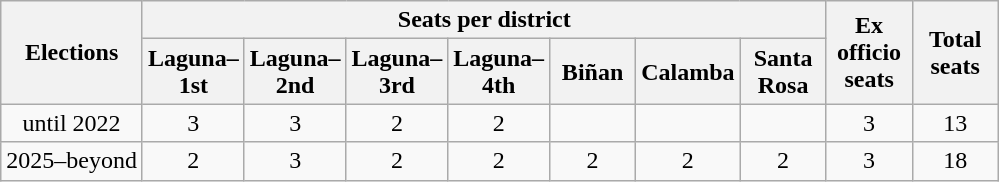<table class="wikitable" style="text-align:center">
<tr>
<th rowspan="2">Elections</th>
<th colspan="7">Seats per district</th>
<th rowspan="2" width="50px">Ex officio seats</th>
<th rowspan="2" width="50px">Total seats</th>
</tr>
<tr>
<th width="50px">Laguna–1st</th>
<th width="50px">Laguna–2nd</th>
<th width="50px">Laguna–3rd</th>
<th width="50px">Laguna–4th</th>
<th width="50px">Biñan</th>
<th width="50px">Calamba</th>
<th width="50px">Santa Rosa</th>
</tr>
<tr>
<td>until 2022 </td>
<td>3</td>
<td>3</td>
<td>2</td>
<td>2</td>
<td></td>
<td></td>
<td></td>
<td>3</td>
<td>13</td>
</tr>
<tr>
<td>2025–beyond</td>
<td>2</td>
<td>3</td>
<td>2</td>
<td>2</td>
<td>2</td>
<td>2</td>
<td>2</td>
<td>3</td>
<td>18</td>
</tr>
</table>
